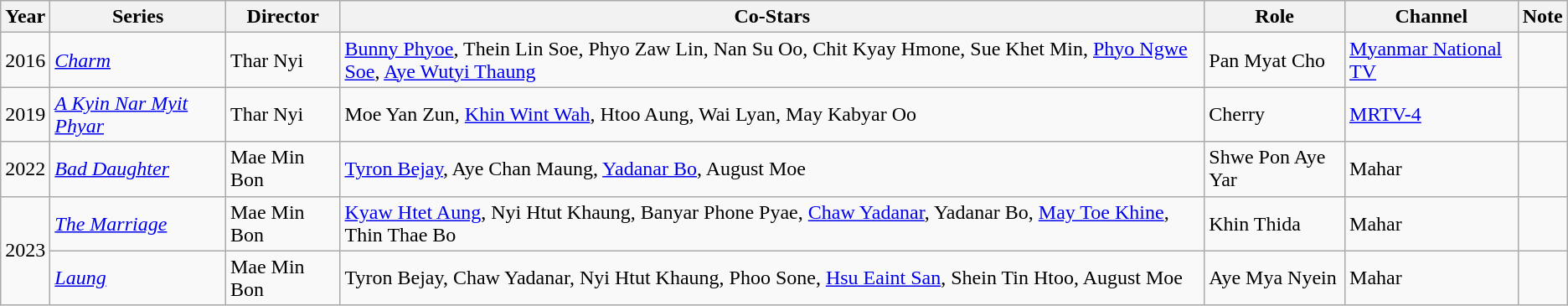<table class="wikitable sortable">
<tr>
<th>Year</th>
<th>Series</th>
<th>Director</th>
<th>Co-Stars</th>
<th>Role</th>
<th>Channel</th>
<th>Note</th>
</tr>
<tr>
<td>2016</td>
<td><em><a href='#'>Charm</a></em></td>
<td>Thar Nyi</td>
<td><a href='#'>Bunny Phyoe</a>, Thein Lin Soe, Phyo Zaw Lin, Nan Su Oo, Chit Kyay Hmone, Sue Khet Min, <a href='#'>Phyo Ngwe Soe</a>, <a href='#'>Aye Wutyi Thaung</a></td>
<td>Pan Myat Cho</td>
<td><a href='#'>Myanmar National TV</a></td>
<td></td>
</tr>
<tr>
<td>2019</td>
<td><em><a href='#'>A Kyin Nar Myit Phyar</a></em></td>
<td>Thar Nyi</td>
<td>Moe Yan Zun, <a href='#'>Khin Wint Wah</a>, Htoo Aung, Wai Lyan, May Kabyar Oo</td>
<td>Cherry</td>
<td><a href='#'>MRTV-4</a></td>
<td></td>
</tr>
<tr>
<td>2022</td>
<td><em><a href='#'>Bad Daughter</a></em></td>
<td>Mae Min Bon</td>
<td><a href='#'>Tyron Bejay</a>, Aye Chan Maung, <a href='#'>Yadanar Bo</a>, August Moe</td>
<td>Shwe Pon Aye Yar</td>
<td>Mahar</td>
<td></td>
</tr>
<tr>
<td rowspan=2>2023</td>
<td><em><a href='#'>The Marriage</a></em></td>
<td>Mae Min Bon</td>
<td><a href='#'>Kyaw Htet Aung</a>, Nyi Htut Khaung, Banyar Phone Pyae, <a href='#'>Chaw Yadanar</a>, Yadanar Bo, <a href='#'>May Toe Khine</a>, Thin Thae Bo</td>
<td>Khin Thida</td>
<td>Mahar</td>
<td></td>
</tr>
<tr>
<td><em><a href='#'>Laung</a></em></td>
<td>Mae Min Bon</td>
<td>Tyron Bejay, Chaw Yadanar, Nyi Htut Khaung, Phoo Sone, <a href='#'>Hsu Eaint San</a>, Shein Tin Htoo, August Moe</td>
<td>Aye Mya Nyein</td>
<td>Mahar</td>
<td></td>
</tr>
</table>
